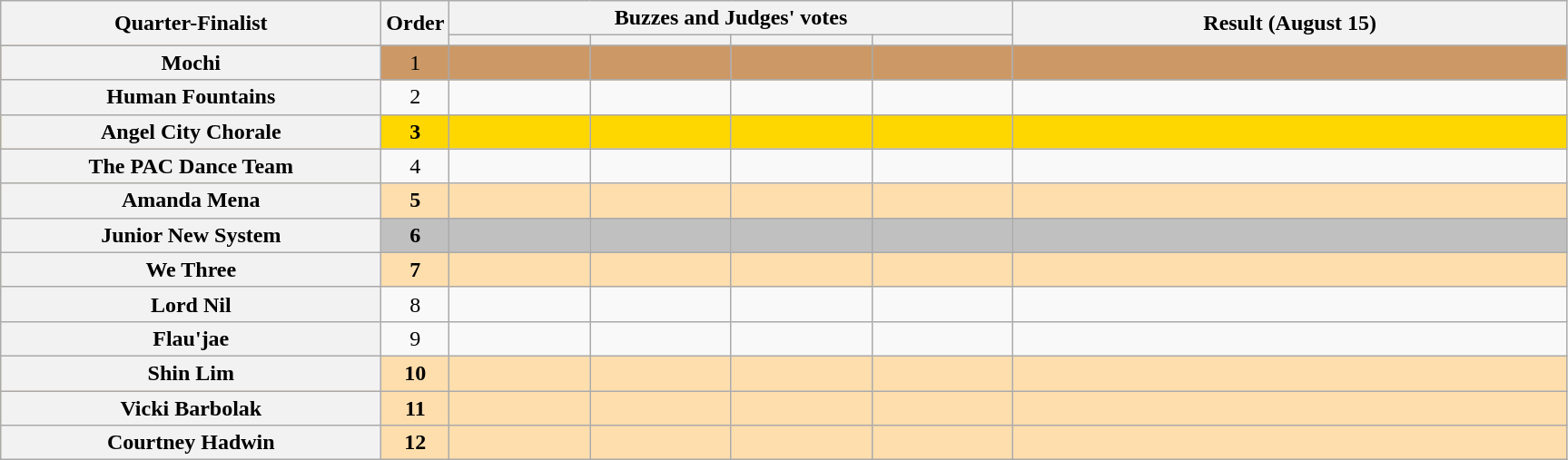<table class="wikitable plainrowheaders sortable" style="text-align:center;">
<tr>
<th scope="col" rowspan="2" class="unsortable" style="width:17em;">Quarter-Finalist</th>
<th scope="col" rowspan="2" style="width:1em;">Order</th>
<th scope="col" colspan="4" class="unsortable" style="width:24em;">Buzzes and Judges' votes</th>
<th scope="col" rowspan="2" style="width:25em;">Result (August 15)</th>
</tr>
<tr>
<th scope="col" class="unsortable" style="width:6em;"></th>
<th scope="col" class="unsortable" style="width:6em;"></th>
<th scope="col" class="unsortable" style="width:6em;"></th>
<th scope="col" class="unsortable" style="width:6em;"></th>
</tr>
<tr style="background:#c96">
<th scope="row">Mochi</th>
<td>1</td>
<td style="text-align:center;"></td>
<td style="text-align:center;"></td>
<td style="text-align:center;"></td>
<td style="text-align:center;"></td>
<td></td>
</tr>
<tr>
<th scope="row">Human Fountains</th>
<td>2</td>
<td style="text-align:center;"></td>
<td style="text-align:center;"></td>
<td style="text-align:center;"></td>
<td style="text-align:center;"></td>
<td></td>
</tr>
<tr style="background:gold">
<th scope="row"><strong>Angel City Chorale</strong></th>
<td><strong>3</strong></td>
<td style="text-align:center;"></td>
<td style="text-align:center;"></td>
<td style="text-align:center;"></td>
<td style="text-align:center;"></td>
<td><strong></strong></td>
</tr>
<tr>
<th scope="row">The PAC Dance Team</th>
<td>4</td>
<td style="text-align:center;"></td>
<td style="text-align:center;"></td>
<td style="text-align:center;"></td>
<td style="text-align:center;"></td>
<td></td>
</tr>
<tr style="background:NavajoWhite">
<th scope="row"><strong>Amanda Mena</strong></th>
<td><strong>5</strong></td>
<td style="text-align:center;"></td>
<td style="text-align:center;"></td>
<td style="text-align:center;"></td>
<td style="text-align:center;"></td>
<td><strong></strong></td>
</tr>
<tr style="background:silver">
<th scope="row"><strong>Junior New System</strong></th>
<td><strong>6</strong></td>
<td style="text-align:center;"></td>
<td style="text-align:center;"></td>
<td style="text-align:center;"></td>
<td style="text-align:center;"></td>
<td><strong></strong></td>
</tr>
<tr style="background:NavajoWhite">
<th scope="row"><strong>We Three</strong></th>
<td><strong>7</strong></td>
<td style="text-align:center;"></td>
<td style="text-align:center;"></td>
<td style="text-align:center;"></td>
<td style="text-align:center;"></td>
<td><strong></strong></td>
</tr>
<tr>
<th scope="row">Lord Nil</th>
<td>8</td>
<td style="text-align:center;"></td>
<td style="text-align:center;"></td>
<td style="text-align:center;"></td>
<td style="text-align:center;"></td>
<td></td>
</tr>
<tr>
<th scope="row">Flau'jae</th>
<td>9</td>
<td style="text-align:center;"></td>
<td style="text-align:center;"></td>
<td style="text-align:center;"></td>
<td style="text-align:center;"></td>
<td></td>
</tr>
<tr style="background:NavajoWhite">
<th scope="row"><strong>Shin Lim</strong></th>
<td><strong>10</strong></td>
<td style="text-align:center;"></td>
<td style="text-align:center;"></td>
<td style="text-align:center;"></td>
<td style="text-align:center;"></td>
<td><strong></strong></td>
</tr>
<tr style="background:NavajoWhite">
<th scope="row"><strong>Vicki Barbolak</strong></th>
<td><strong>11</strong></td>
<td style="text-align:center;"></td>
<td style="text-align:center;"></td>
<td style="text-align:center;"></td>
<td style="text-align:center;"></td>
<td><strong></strong></td>
</tr>
<tr style="background:NavajoWhite">
<th scope="row"><strong>Courtney Hadwin</strong></th>
<td><strong>12</strong></td>
<td style="text-align:center;"></td>
<td style="text-align:center;"></td>
<td style="text-align:center;"></td>
<td style="text-align:center;"></td>
<td><strong></strong></td>
</tr>
</table>
